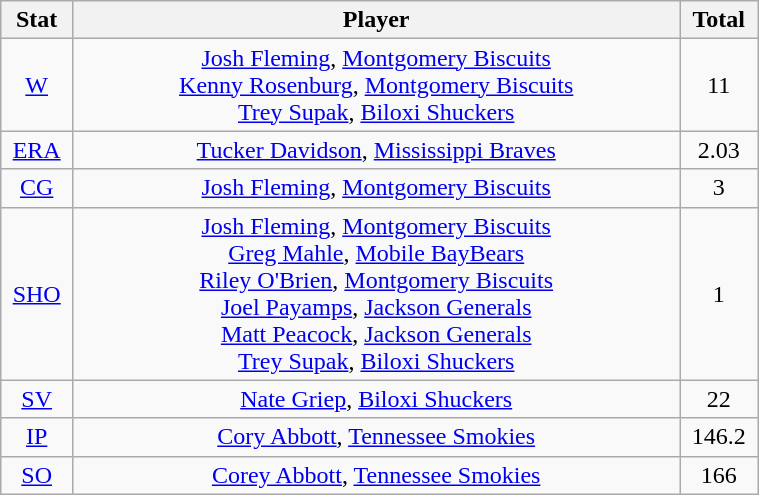<table class="wikitable" width="40%" style="text-align:center;">
<tr>
<th width="5%">Stat</th>
<th width="60%">Player</th>
<th width="5%">Total</th>
</tr>
<tr>
<td><a href='#'>W</a></td>
<td><a href='#'>Josh Fleming</a>, <a href='#'>Montgomery Biscuits</a> <br> <a href='#'>Kenny Rosenburg</a>, <a href='#'>Montgomery Biscuits</a> <br> <a href='#'>Trey Supak</a>, <a href='#'>Biloxi Shuckers</a></td>
<td>11</td>
</tr>
<tr>
<td><a href='#'>ERA</a></td>
<td><a href='#'>Tucker Davidson</a>, <a href='#'>Mississippi Braves</a></td>
<td>2.03</td>
</tr>
<tr>
<td><a href='#'>CG</a></td>
<td><a href='#'>Josh Fleming</a>, <a href='#'>Montgomery Biscuits</a></td>
<td>3</td>
</tr>
<tr>
<td><a href='#'>SHO</a></td>
<td><a href='#'>Josh Fleming</a>, <a href='#'>Montgomery Biscuits</a> <br> <a href='#'>Greg Mahle</a>, <a href='#'>Mobile BayBears</a> <br> <a href='#'>Riley O'Brien</a>, <a href='#'>Montgomery Biscuits</a> <br> <a href='#'>Joel Payamps</a>, <a href='#'>Jackson Generals</a> <br> <a href='#'>Matt Peacock</a>, <a href='#'>Jackson Generals</a> <br> <a href='#'>Trey Supak</a>, <a href='#'>Biloxi Shuckers</a></td>
<td>1</td>
</tr>
<tr>
<td><a href='#'>SV</a></td>
<td><a href='#'>Nate Griep</a>, <a href='#'>Biloxi Shuckers</a></td>
<td>22</td>
</tr>
<tr>
<td><a href='#'>IP</a></td>
<td><a href='#'>Cory Abbott</a>, <a href='#'>Tennessee Smokies</a></td>
<td>146.2</td>
</tr>
<tr>
<td><a href='#'>SO</a></td>
<td><a href='#'>Corey Abbott</a>, <a href='#'>Tennessee Smokies</a></td>
<td>166</td>
</tr>
</table>
